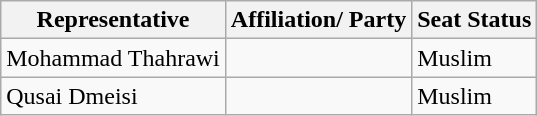<table class="wikitable">
<tr>
<th>Representative</th>
<th>Affiliation/ Party</th>
<th>Seat Status</th>
</tr>
<tr>
<td>Mohammad Thahrawi</td>
<td></td>
<td>Muslim</td>
</tr>
<tr>
<td>Qusai Dmeisi</td>
<td></td>
<td>Muslim</td>
</tr>
</table>
